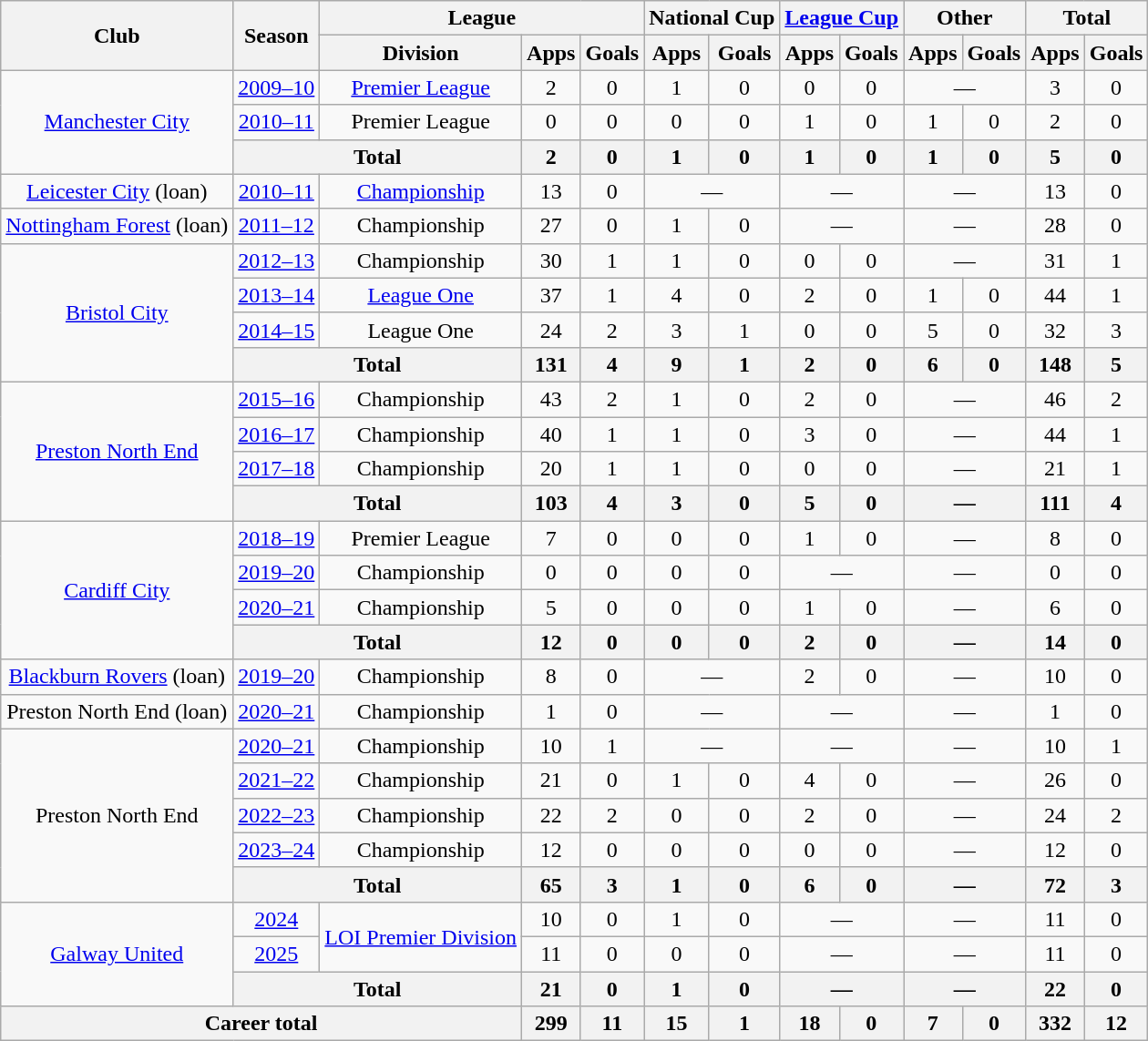<table class="wikitable" style="text-align:center">
<tr>
<th rowspan="2">Club</th>
<th rowspan="2">Season</th>
<th colspan="3">League</th>
<th colspan="2">National Cup</th>
<th colspan="2"><a href='#'>League Cup</a></th>
<th colspan="2">Other</th>
<th colspan="2">Total</th>
</tr>
<tr>
<th>Division</th>
<th>Apps</th>
<th>Goals</th>
<th>Apps</th>
<th>Goals</th>
<th>Apps</th>
<th>Goals</th>
<th>Apps</th>
<th>Goals</th>
<th>Apps</th>
<th>Goals</th>
</tr>
<tr>
<td rowspan="3"><a href='#'>Manchester City</a></td>
<td><a href='#'>2009–10</a></td>
<td><a href='#'>Premier League</a></td>
<td>2</td>
<td>0</td>
<td>1</td>
<td>0</td>
<td>0</td>
<td>0</td>
<td colspan="2">—</td>
<td>3</td>
<td>0</td>
</tr>
<tr>
<td><a href='#'>2010–11</a></td>
<td>Premier League</td>
<td>0</td>
<td>0</td>
<td>0</td>
<td>0</td>
<td>1</td>
<td>0</td>
<td>1</td>
<td>0</td>
<td>2</td>
<td>0</td>
</tr>
<tr>
<th colspan="2">Total</th>
<th>2</th>
<th>0</th>
<th>1</th>
<th>0</th>
<th>1</th>
<th>0</th>
<th>1</th>
<th>0</th>
<th>5</th>
<th>0</th>
</tr>
<tr>
<td><a href='#'>Leicester City</a> (loan)</td>
<td><a href='#'>2010–11</a></td>
<td><a href='#'>Championship</a></td>
<td>13</td>
<td>0</td>
<td colspan="2">—</td>
<td colspan="2">—</td>
<td colspan="2">—</td>
<td>13</td>
<td>0</td>
</tr>
<tr>
<td><a href='#'>Nottingham Forest</a> (loan)</td>
<td><a href='#'>2011–12</a></td>
<td>Championship</td>
<td>27</td>
<td>0</td>
<td>1</td>
<td>0</td>
<td colspan="2">—</td>
<td colspan="2">—</td>
<td>28</td>
<td>0</td>
</tr>
<tr>
<td rowspan="4"><a href='#'>Bristol City</a></td>
<td><a href='#'>2012–13</a></td>
<td>Championship</td>
<td>30</td>
<td>1</td>
<td>1</td>
<td>0</td>
<td>0</td>
<td>0</td>
<td colspan="2">—</td>
<td>31</td>
<td>1</td>
</tr>
<tr>
<td><a href='#'>2013–14</a></td>
<td><a href='#'>League One</a></td>
<td>37</td>
<td>1</td>
<td>4</td>
<td>0</td>
<td>2</td>
<td>0</td>
<td>1</td>
<td>0</td>
<td>44</td>
<td>1</td>
</tr>
<tr>
<td><a href='#'>2014–15</a></td>
<td>League One</td>
<td>24</td>
<td>2</td>
<td>3</td>
<td>1</td>
<td>0</td>
<td>0</td>
<td>5</td>
<td>0</td>
<td>32</td>
<td>3</td>
</tr>
<tr>
<th colspan="2">Total</th>
<th>131</th>
<th>4</th>
<th>9</th>
<th>1</th>
<th>2</th>
<th>0</th>
<th>6</th>
<th>0</th>
<th>148</th>
<th>5</th>
</tr>
<tr>
<td rowspan="4"><a href='#'>Preston North End</a></td>
<td><a href='#'>2015–16</a></td>
<td>Championship</td>
<td>43</td>
<td>2</td>
<td>1</td>
<td>0</td>
<td>2</td>
<td>0</td>
<td colspan="2">—</td>
<td>46</td>
<td>2</td>
</tr>
<tr>
<td><a href='#'>2016–17</a></td>
<td>Championship</td>
<td>40</td>
<td>1</td>
<td>1</td>
<td>0</td>
<td>3</td>
<td>0</td>
<td colspan="2">—</td>
<td>44</td>
<td>1</td>
</tr>
<tr>
<td><a href='#'>2017–18</a></td>
<td>Championship</td>
<td>20</td>
<td>1</td>
<td>1</td>
<td>0</td>
<td>0</td>
<td>0</td>
<td colspan="2">—</td>
<td>21</td>
<td>1</td>
</tr>
<tr>
<th colspan="2">Total</th>
<th>103</th>
<th>4</th>
<th>3</th>
<th>0</th>
<th>5</th>
<th>0</th>
<th colspan="2">—</th>
<th>111</th>
<th>4</th>
</tr>
<tr>
<td rowspan=4><a href='#'>Cardiff City</a></td>
<td><a href='#'>2018–19</a></td>
<td>Premier League</td>
<td>7</td>
<td>0</td>
<td>0</td>
<td>0</td>
<td>1</td>
<td>0</td>
<td colspan="2">—</td>
<td>8</td>
<td>0</td>
</tr>
<tr>
<td><a href='#'>2019–20</a></td>
<td>Championship</td>
<td>0</td>
<td>0</td>
<td>0</td>
<td>0</td>
<td colspan="2">—</td>
<td colspan="2">—</td>
<td>0</td>
<td>0</td>
</tr>
<tr>
<td><a href='#'>2020–21</a></td>
<td>Championship</td>
<td>5</td>
<td>0</td>
<td>0</td>
<td>0</td>
<td>1</td>
<td>0</td>
<td colspan="2">—</td>
<td>6</td>
<td>0</td>
</tr>
<tr>
<th colspan="2">Total</th>
<th>12</th>
<th>0</th>
<th>0</th>
<th>0</th>
<th>2</th>
<th>0</th>
<th colspan="2">—</th>
<th>14</th>
<th>0</th>
</tr>
<tr>
<td><a href='#'>Blackburn Rovers</a> (loan)</td>
<td><a href='#'>2019–20</a></td>
<td>Championship</td>
<td>8</td>
<td>0</td>
<td colspan="2">—</td>
<td>2</td>
<td>0</td>
<td colspan="2">—</td>
<td>10</td>
<td>0</td>
</tr>
<tr>
<td>Preston North End (loan)</td>
<td><a href='#'>2020–21</a></td>
<td>Championship</td>
<td>1</td>
<td>0</td>
<td colspan="2">—</td>
<td colspan="2">—</td>
<td colspan="2">—</td>
<td>1</td>
<td>0</td>
</tr>
<tr>
<td rowspan="5">Preston North End</td>
<td><a href='#'>2020–21</a></td>
<td>Championship</td>
<td>10</td>
<td>1</td>
<td colspan="2">—</td>
<td colspan="2">—</td>
<td colspan="2">—</td>
<td>10</td>
<td>1</td>
</tr>
<tr>
<td><a href='#'>2021–22</a></td>
<td>Championship</td>
<td>21</td>
<td>0</td>
<td>1</td>
<td>0</td>
<td>4</td>
<td>0</td>
<td colspan="2">—</td>
<td>26</td>
<td>0</td>
</tr>
<tr>
<td><a href='#'>2022–23</a></td>
<td>Championship</td>
<td>22</td>
<td>2</td>
<td>0</td>
<td>0</td>
<td>2</td>
<td>0</td>
<td colspan="2">—</td>
<td>24</td>
<td>2</td>
</tr>
<tr>
<td><a href='#'>2023–24</a></td>
<td>Championship</td>
<td>12</td>
<td>0</td>
<td>0</td>
<td>0</td>
<td>0</td>
<td>0</td>
<td colspan="2">—</td>
<td>12</td>
<td>0</td>
</tr>
<tr>
<th colspan="2">Total</th>
<th>65</th>
<th>3</th>
<th>1</th>
<th>0</th>
<th>6</th>
<th>0</th>
<th colspan="2">—</th>
<th>72</th>
<th>3</th>
</tr>
<tr>
<td rowspan="3"><a href='#'>Galway United</a></td>
<td><a href='#'>2024</a></td>
<td rowspan="2"><a href='#'>LOI Premier Division</a></td>
<td>10</td>
<td>0</td>
<td>1</td>
<td>0</td>
<td colspan="2">—</td>
<td colspan="2">—</td>
<td>11</td>
<td>0</td>
</tr>
<tr>
<td><a href='#'>2025</a></td>
<td>11</td>
<td>0</td>
<td>0</td>
<td>0</td>
<td colspan="2">—</td>
<td colspan="2">—</td>
<td>11</td>
<td>0</td>
</tr>
<tr>
<th colspan="2">Total</th>
<th>21</th>
<th>0</th>
<th>1</th>
<th>0</th>
<th colspan="2">—</th>
<th colspan="2">—</th>
<th>22</th>
<th>0</th>
</tr>
<tr>
<th colspan="3">Career total</th>
<th>299</th>
<th>11</th>
<th>15</th>
<th>1</th>
<th>18</th>
<th>0</th>
<th>7</th>
<th>0</th>
<th>332</th>
<th>12</th>
</tr>
</table>
